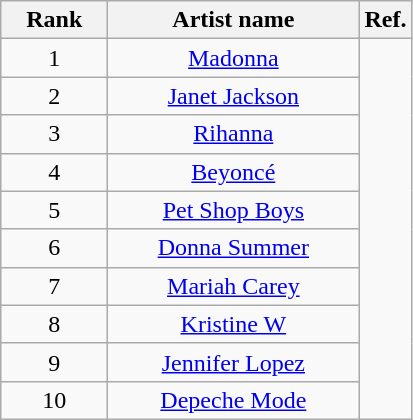<table class="wikitable sortable plainrowheaders" style="text-align:center;">
<tr>
<th scope="col" style="width:4em;">Rank</th>
<th scope="col" style="width:10em;">Artist name</th>
<th scope="col" class="unsortable">Ref.</th>
</tr>
<tr>
<td>1</td>
<td><a href='#'>Madonna</a></td>
<td rowspan="10"></td>
</tr>
<tr>
<td>2</td>
<td><a href='#'>Janet Jackson</a></td>
</tr>
<tr>
<td>3</td>
<td><a href='#'>Rihanna</a></td>
</tr>
<tr>
<td>4</td>
<td><a href='#'>Beyoncé</a></td>
</tr>
<tr>
<td>5</td>
<td><a href='#'>Pet Shop Boys</a></td>
</tr>
<tr>
<td>6</td>
<td><a href='#'>Donna Summer</a></td>
</tr>
<tr>
<td>7</td>
<td><a href='#'>Mariah Carey</a></td>
</tr>
<tr>
<td>8</td>
<td><a href='#'>Kristine W</a></td>
</tr>
<tr>
<td>9</td>
<td><a href='#'>Jennifer Lopez</a></td>
</tr>
<tr>
<td>10</td>
<td><a href='#'>Depeche Mode</a></td>
</tr>
</table>
